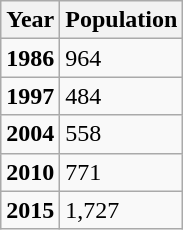<table class="wikitable">
<tr>
<th>Year</th>
<th>Population</th>
</tr>
<tr>
<td><strong>1986</strong></td>
<td>964</td>
</tr>
<tr>
<td><strong>1997</strong></td>
<td>484</td>
</tr>
<tr>
<td><strong>2004</strong></td>
<td>558</td>
</tr>
<tr>
<td><strong>2010</strong></td>
<td>771</td>
</tr>
<tr>
<td><strong>2015</strong></td>
<td>1,727</td>
</tr>
</table>
